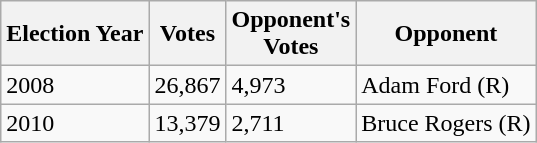<table class="wikitable">
<tr>
<th>Election Year</th>
<th>Votes</th>
<th>Opponent's<br>Votes</th>
<th>Opponent</th>
</tr>
<tr>
<td>2008</td>
<td>26,867</td>
<td>4,973</td>
<td>Adam Ford (R) </td>
</tr>
<tr>
<td>2010</td>
<td>13,379</td>
<td>2,711</td>
<td>Bruce Rogers (R)</td>
</tr>
</table>
